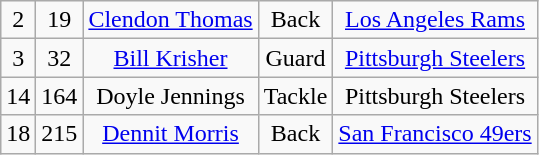<table class="wikitable" style="text-align:center">
<tr>
<td>2</td>
<td>19</td>
<td><a href='#'>Clendon Thomas</a></td>
<td>Back</td>
<td><a href='#'>Los Angeles Rams</a></td>
</tr>
<tr>
<td>3</td>
<td>32</td>
<td><a href='#'>Bill Krisher</a></td>
<td>Guard</td>
<td><a href='#'>Pittsburgh Steelers</a></td>
</tr>
<tr>
<td>14</td>
<td>164</td>
<td>Doyle Jennings</td>
<td>Tackle</td>
<td>Pittsburgh Steelers</td>
</tr>
<tr>
<td>18</td>
<td>215</td>
<td><a href='#'>Dennit Morris</a></td>
<td>Back</td>
<td><a href='#'>San Francisco 49ers</a></td>
</tr>
</table>
